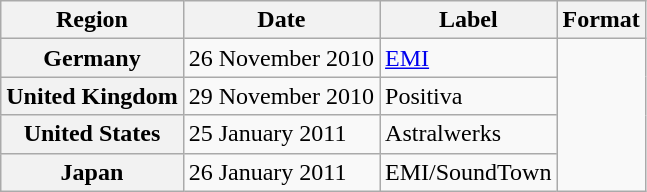<table class="wikitable plainrowheaders">
<tr>
<th scope="col">Region</th>
<th scope="col">Date</th>
<th scope="col">Label</th>
<th scope="col">Format</th>
</tr>
<tr>
<th scope="row">Germany</th>
<td>26 November 2010</td>
<td><a href='#'>EMI</a></td>
<td rowspan="4"></td>
</tr>
<tr>
<th scope="row">United Kingdom</th>
<td>29 November 2010</td>
<td>Positiva</td>
</tr>
<tr>
<th scope="row">United States</th>
<td>25 January 2011</td>
<td>Astralwerks</td>
</tr>
<tr>
<th scope="row">Japan</th>
<td>26 January 2011</td>
<td>EMI/SoundTown</td>
</tr>
</table>
